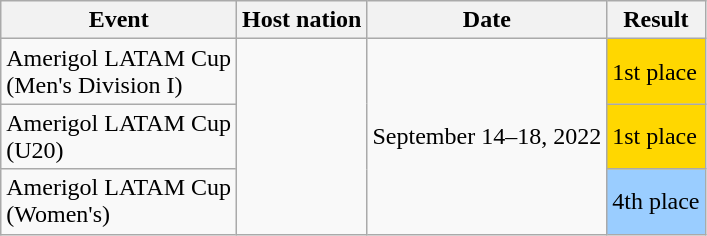<table class=wikitable>
<tr>
<th>Event</th>
<th>Host nation</th>
<th>Date</th>
<th>Result</th>
</tr>
<tr>
<td>Amerigol LATAM Cup<br>(Men's Division I)</td>
<td rowspan="3"></td>
<td rowspan="3">September 14–18, 2022</td>
<td style="background:gold"> 1st place</td>
</tr>
<tr>
<td>Amerigol LATAM Cup<br>(U20)</td>
<td style="background:gold"> 1st place</td>
</tr>
<tr>
<td>Amerigol LATAM Cup<br>(Women's)</td>
<td style="background:#9ACDFF">4th place</td>
</tr>
</table>
